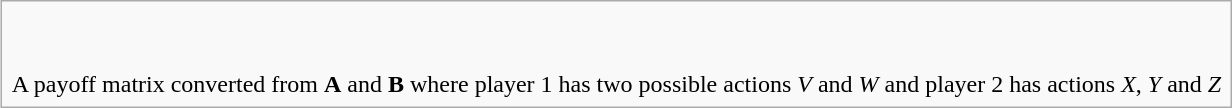<table class="infobox">
<tr>
<td></td>
<td></td>
</tr>
<tr>
<td colspan="2"><br><br>A payoff matrix converted from <strong>A</strong> and <strong>B</strong> where player 1 has two possible actions <em>V</em> and <em>W</em> and player 2 has actions <em>X</em>, <em>Y</em> and <em>Z</em></td>
</tr>
</table>
